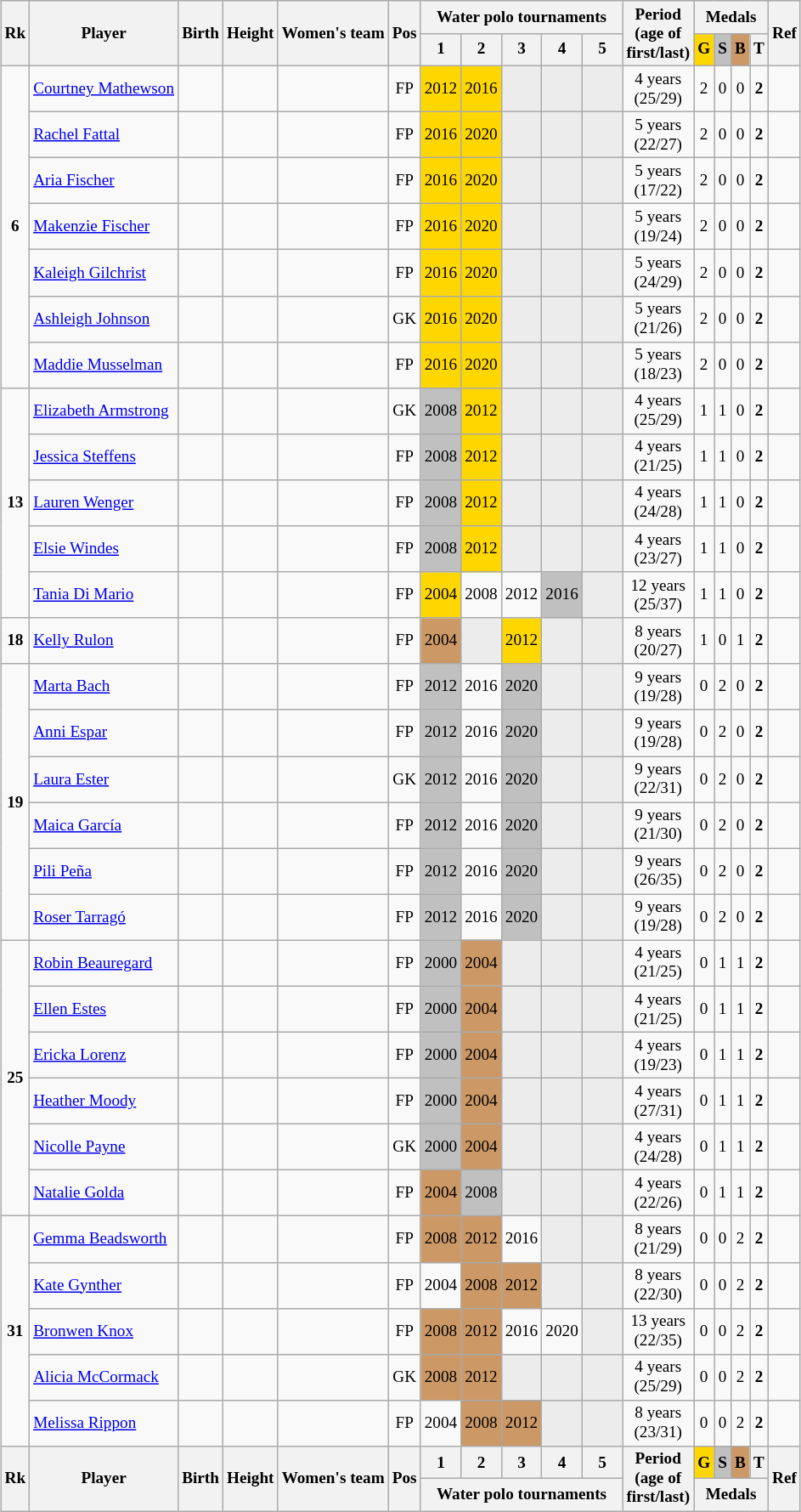<table class="wikitable sortable" style="text-align: center; font-size: 80%; margin-left: 1em;">
<tr>
<th rowspan="2">Rk</th>
<th rowspan="2">Player</th>
<th rowspan="2">Birth</th>
<th rowspan="2">Height</th>
<th rowspan="2">Women's team</th>
<th rowspan="2">Pos</th>
<th colspan="5">Water polo tournaments</th>
<th rowspan="2">Period<br>(age of<br>first/last)</th>
<th colspan="4">Medals</th>
<th rowspan="2" class="unsortable">Ref</th>
</tr>
<tr>
<th>1</th>
<th class="unsortable">2</th>
<th class="unsortable">3</th>
<th class="unsortable">4</th>
<th style="width: 2em;" class="unsortable">5</th>
<th style="background-color: gold;">G</th>
<th style="background-color: silver;">S</th>
<th style="background-color: #cc9966;">B</th>
<th>T</th>
</tr>
<tr>
<td rowspan="7"><strong>6</strong></td>
<td style="text-align: left;" data-sort-value="Mathewson, Courtney"><a href='#'>Courtney Mathewson</a></td>
<td></td>
<td></td>
<td style="text-align: left;"></td>
<td>FP</td>
<td style="background-color: gold;">2012</td>
<td style="background-color: gold;">2016</td>
<td style="background-color: #ececec;"></td>
<td style="background-color: #ececec;"></td>
<td style="background-color: #ececec;"></td>
<td>4 years<br>(25/29)</td>
<td>2</td>
<td>0</td>
<td>0</td>
<td><strong>2</strong></td>
<td></td>
</tr>
<tr>
<td style="text-align: left;" data-sort-value="Fattal, Rachel"><a href='#'>Rachel Fattal</a></td>
<td></td>
<td></td>
<td style="text-align: left;"></td>
<td>FP</td>
<td style="background-color: gold;">2016</td>
<td style="background-color: gold;">2020</td>
<td style="background-color: #ececec;"></td>
<td style="background-color: #ececec;"></td>
<td style="background-color: #ececec;"></td>
<td>5 years<br>(22/27)</td>
<td>2</td>
<td>0</td>
<td>0</td>
<td><strong>2</strong></td>
<td></td>
</tr>
<tr>
<td style="text-align: left;" data-sort-value="Fischer, Aria"><a href='#'>Aria Fischer</a></td>
<td></td>
<td></td>
<td style="text-align: left;"></td>
<td>FP</td>
<td style="background-color: gold;">2016</td>
<td style="background-color: gold;">2020</td>
<td style="background-color: #ececec;"></td>
<td style="background-color: #ececec;"></td>
<td style="background-color: #ececec;"></td>
<td>5 years<br>(17/22)</td>
<td>2</td>
<td>0</td>
<td>0</td>
<td><strong>2</strong></td>
<td></td>
</tr>
<tr>
<td style="text-align: left;" data-sort-value="Fischer, Makenzie"><a href='#'>Makenzie Fischer</a></td>
<td></td>
<td></td>
<td style="text-align: left;"></td>
<td>FP</td>
<td style="background-color: gold;">2016</td>
<td style="background-color: gold;">2020</td>
<td style="background-color: #ececec;"></td>
<td style="background-color: #ececec;"></td>
<td style="background-color: #ececec;"></td>
<td>5 years<br>(19/24)</td>
<td>2</td>
<td>0</td>
<td>0</td>
<td><strong>2</strong></td>
<td></td>
</tr>
<tr>
<td style="text-align: left;" data-sort-value="Gilchrist, Kaleigh"><a href='#'>Kaleigh Gilchrist</a></td>
<td></td>
<td></td>
<td style="text-align: left;"></td>
<td>FP</td>
<td style="background-color: gold;">2016</td>
<td style="background-color: gold;">2020</td>
<td style="background-color: #ececec;"></td>
<td style="background-color: #ececec;"></td>
<td style="background-color: #ececec;"></td>
<td>5 years<br>(24/29)</td>
<td>2</td>
<td>0</td>
<td>0</td>
<td><strong>2</strong></td>
<td></td>
</tr>
<tr>
<td style="text-align: left;" data-sort-value="Johnson, Ashleigh"><a href='#'>Ashleigh Johnson</a></td>
<td></td>
<td></td>
<td style="text-align: left;"></td>
<td>GK</td>
<td style="background-color: gold;">2016</td>
<td style="background-color: gold;">2020</td>
<td style="background-color: #ececec;"></td>
<td style="background-color: #ececec;"></td>
<td style="background-color: #ececec;"></td>
<td>5 years<br>(21/26)</td>
<td>2</td>
<td>0</td>
<td>0</td>
<td><strong>2</strong></td>
<td></td>
</tr>
<tr>
<td style="text-align: left;" data-sort-value="Musselman, Maddie"><a href='#'>Maddie Musselman</a></td>
<td></td>
<td></td>
<td style="text-align: left;"></td>
<td>FP</td>
<td style="background-color: gold;">2016</td>
<td style="background-color: gold;">2020</td>
<td style="background-color: #ececec;"></td>
<td style="background-color: #ececec;"></td>
<td style="background-color: #ececec;"></td>
<td>5 years<br>(18/23)</td>
<td>2</td>
<td>0</td>
<td>0</td>
<td><strong>2</strong></td>
<td></td>
</tr>
<tr>
<td rowspan="5"><strong>13</strong></td>
<td style="text-align: left;" data-sort-value="Armstrong, Elizabeth"><a href='#'>Elizabeth Armstrong</a></td>
<td></td>
<td></td>
<td style="text-align: left;"></td>
<td>GK</td>
<td style="background-color: silver;">2008</td>
<td style="background-color: gold;">2012</td>
<td style="background-color: #ececec;"></td>
<td style="background-color: #ececec;"></td>
<td style="background-color: #ececec;"></td>
<td>4 years<br>(25/29)</td>
<td>1</td>
<td>1</td>
<td>0</td>
<td><strong>2</strong></td>
<td></td>
</tr>
<tr>
<td style="text-align: left;" data-sort-value="Steffens, Jessica"><a href='#'>Jessica Steffens</a></td>
<td></td>
<td></td>
<td style="text-align: left;"></td>
<td>FP</td>
<td style="background-color: silver;">2008</td>
<td style="background-color: gold;">2012</td>
<td style="background-color: #ececec;"></td>
<td style="background-color: #ececec;"></td>
<td style="background-color: #ececec;"></td>
<td>4 years<br>(21/25)</td>
<td>1</td>
<td>1</td>
<td>0</td>
<td><strong>2</strong></td>
<td></td>
</tr>
<tr>
<td style="text-align: left;" data-sort-value="Wenger, Lauren"><a href='#'>Lauren Wenger</a></td>
<td></td>
<td></td>
<td style="text-align: left;"></td>
<td>FP</td>
<td style="background-color: silver;">2008</td>
<td style="background-color: gold;">2012</td>
<td style="background-color: #ececec;"></td>
<td style="background-color: #ececec;"></td>
<td style="background-color: #ececec;"></td>
<td>4 years<br>(24/28)</td>
<td>1</td>
<td>1</td>
<td>0</td>
<td><strong>2</strong></td>
<td></td>
</tr>
<tr>
<td style="text-align: left;" data-sort-value="Windes, Elsie"><a href='#'>Elsie Windes</a></td>
<td></td>
<td></td>
<td style="text-align: left;"></td>
<td>FP</td>
<td style="background-color: silver;">2008</td>
<td style="background-color: gold;">2012</td>
<td style="background-color: #ececec;"></td>
<td style="background-color: #ececec;"></td>
<td style="background-color: #ececec;"></td>
<td>4 years<br>(23/27)</td>
<td>1</td>
<td>1</td>
<td>0</td>
<td><strong>2</strong></td>
<td></td>
</tr>
<tr>
<td style="text-align: left;" data-sort-value="Di Mario, Tania"><a href='#'>Tania Di Mario</a></td>
<td></td>
<td></td>
<td style="text-align: left;"></td>
<td>FP</td>
<td style="background-color: gold;">2004</td>
<td>2008</td>
<td>2012</td>
<td style="background-color: silver;">2016</td>
<td style="background-color: #ececec;"></td>
<td>12 years<br>(25/37)</td>
<td>1</td>
<td>1</td>
<td>0</td>
<td><strong>2</strong></td>
<td></td>
</tr>
<tr>
<td><strong>18</strong></td>
<td style="text-align: left;" data-sort-value="Rulon, Kelly"><a href='#'>Kelly Rulon</a></td>
<td></td>
<td></td>
<td style="text-align: left;"></td>
<td>FP</td>
<td style="background-color: #cc9966;">2004</td>
<td style="background-color: #ececec;"></td>
<td style="background-color: gold;">2012</td>
<td style="background-color: #ececec;"></td>
<td style="background-color: #ececec;"></td>
<td>8 years<br>(20/27)</td>
<td>1</td>
<td>0</td>
<td>1</td>
<td><strong>2</strong></td>
<td></td>
</tr>
<tr>
<td rowspan="6"><strong>19</strong></td>
<td style="text-align: left;" data-sort-value="Bach, Marta"><a href='#'>Marta Bach</a></td>
<td></td>
<td></td>
<td style="text-align: left;"></td>
<td>FP</td>
<td style="background-color: silver;">2012</td>
<td>2016</td>
<td style="background-color: silver;">2020</td>
<td style="background-color: #ececec;"></td>
<td style="background-color: #ececec;"></td>
<td>9 years<br>(19/28)</td>
<td>0</td>
<td>2</td>
<td>0</td>
<td><strong>2</strong></td>
<td></td>
</tr>
<tr>
<td style="text-align: left;" data-sort-value="Espar, Anni"><a href='#'>Anni Espar</a></td>
<td></td>
<td></td>
<td style="text-align: left;"></td>
<td>FP</td>
<td style="background-color: silver;">2012</td>
<td>2016</td>
<td style="background-color: silver;">2020</td>
<td style="background-color: #ececec;"></td>
<td style="background-color: #ececec;"></td>
<td>9 years<br>(19/28)</td>
<td>0</td>
<td>2</td>
<td>0</td>
<td><strong>2</strong></td>
<td></td>
</tr>
<tr>
<td style="text-align: left;" data-sort-value="Ester, Laura"><a href='#'>Laura Ester</a></td>
<td></td>
<td></td>
<td style="text-align: left;"></td>
<td>GK</td>
<td style="background-color: silver;">2012</td>
<td>2016</td>
<td style="background-color: silver;">2020</td>
<td style="background-color: #ececec;"></td>
<td style="background-color: #ececec;"></td>
<td>9 years<br>(22/31)</td>
<td>0</td>
<td>2</td>
<td>0</td>
<td><strong>2</strong></td>
<td></td>
</tr>
<tr>
<td style="text-align: left;" data-sort-value="García, Maica"><a href='#'>Maica García</a></td>
<td></td>
<td></td>
<td style="text-align: left;"></td>
<td>FP</td>
<td style="background-color: silver;">2012</td>
<td>2016</td>
<td style="background-color: silver;">2020</td>
<td style="background-color: #ececec;"></td>
<td style="background-color: #ececec;"></td>
<td>9 years<br>(21/30)</td>
<td>0</td>
<td>2</td>
<td>0</td>
<td><strong>2</strong></td>
<td></td>
</tr>
<tr>
<td style="text-align: left;" data-sort-value="Peña, Pili"><a href='#'>Pili Peña</a></td>
<td></td>
<td></td>
<td style="text-align: left;"></td>
<td>FP</td>
<td style="background-color: silver;">2012</td>
<td>2016</td>
<td style="background-color: silver;">2020</td>
<td style="background-color: #ececec;"></td>
<td style="background-color: #ececec;"></td>
<td>9 years<br>(26/35)</td>
<td>0</td>
<td>2</td>
<td>0</td>
<td><strong>2</strong></td>
<td></td>
</tr>
<tr>
<td style="text-align: left;" data-sort-value="Tarragó, Roser"><a href='#'>Roser Tarragó</a></td>
<td></td>
<td></td>
<td style="text-align: left;"></td>
<td>FP</td>
<td style="background-color: silver;">2012</td>
<td>2016</td>
<td style="background-color: silver;">2020</td>
<td style="background-color: #ececec;"></td>
<td style="background-color: #ececec;"></td>
<td>9 years<br>(19/28)</td>
<td>0</td>
<td>2</td>
<td>0</td>
<td><strong>2</strong></td>
<td></td>
</tr>
<tr>
<td rowspan="6"><strong>25</strong></td>
<td style="text-align: left;" data-sort-value="Beauregard, Robin"><a href='#'>Robin Beauregard</a></td>
<td></td>
<td></td>
<td style="text-align: left;"></td>
<td>FP</td>
<td style="background-color: silver;">2000</td>
<td style="background-color: #cc9966;">2004</td>
<td style="background-color: #ececec;"></td>
<td style="background-color: #ececec;"></td>
<td style="background-color: #ececec;"></td>
<td>4 years<br>(21/25)</td>
<td>0</td>
<td>1</td>
<td>1</td>
<td><strong>2</strong></td>
<td></td>
</tr>
<tr>
<td style="text-align: left;" data-sort-value="Estes, Ellen"><a href='#'>Ellen Estes</a></td>
<td></td>
<td></td>
<td style="text-align: left;"></td>
<td>FP</td>
<td style="background-color: silver;">2000</td>
<td style="background-color: #cc9966;">2004</td>
<td style="background-color: #ececec;"></td>
<td style="background-color: #ececec;"></td>
<td style="background-color: #ececec;"></td>
<td>4 years<br>(21/25)</td>
<td>0</td>
<td>1</td>
<td>1</td>
<td><strong>2</strong></td>
<td></td>
</tr>
<tr>
<td style="text-align: left;" data-sort-value="Lorenz, Ericka"><a href='#'>Ericka Lorenz</a></td>
<td></td>
<td></td>
<td style="text-align: left;"></td>
<td>FP</td>
<td style="background-color: silver;">2000</td>
<td style="background-color: #cc9966;">2004</td>
<td style="background-color: #ececec;"></td>
<td style="background-color: #ececec;"></td>
<td style="background-color: #ececec;"></td>
<td>4 years<br>(19/23)</td>
<td>0</td>
<td>1</td>
<td>1</td>
<td><strong>2</strong></td>
<td></td>
</tr>
<tr>
<td style="text-align: left;" data-sort-value="Moody, Heather"><a href='#'>Heather Moody</a></td>
<td></td>
<td></td>
<td style="text-align: left;"></td>
<td>FP</td>
<td style="background-color: silver;">2000</td>
<td style="background-color: #cc9966;">2004</td>
<td style="background-color: #ececec;"></td>
<td style="background-color: #ececec;"></td>
<td style="background-color: #ececec;"></td>
<td>4 years<br>(27/31)</td>
<td>0</td>
<td>1</td>
<td>1</td>
<td><strong>2</strong></td>
<td></td>
</tr>
<tr>
<td style="text-align: left;" data-sort-value="Payne, Nicolle"><a href='#'>Nicolle Payne</a></td>
<td></td>
<td></td>
<td style="text-align: left;"></td>
<td>GK</td>
<td style="background-color: silver;">2000</td>
<td style="background-color: #cc9966;">2004</td>
<td style="background-color: #ececec;"></td>
<td style="background-color: #ececec;"></td>
<td style="background-color: #ececec;"></td>
<td>4 years<br>(24/28)</td>
<td>0</td>
<td>1</td>
<td>1</td>
<td><strong>2</strong></td>
<td></td>
</tr>
<tr>
<td style="text-align: left;" data-sort-value="Golda, Natalie"><a href='#'>Natalie Golda</a></td>
<td></td>
<td></td>
<td style="text-align: left;"></td>
<td>FP</td>
<td style="background-color: #cc9966;">2004</td>
<td style="background-color: silver;">2008</td>
<td style="background-color: #ececec;"></td>
<td style="background-color: #ececec;"></td>
<td style="background-color: #ececec;"></td>
<td>4 years<br>(22/26)</td>
<td>0</td>
<td>1</td>
<td>1</td>
<td><strong>2</strong></td>
<td></td>
</tr>
<tr>
<td rowspan="5"><strong>31</strong></td>
<td style="text-align: left;" data-sort-value="Beadsworth, Gemma"><a href='#'>Gemma Beadsworth</a></td>
<td></td>
<td></td>
<td style="text-align: left;"></td>
<td>FP</td>
<td style="background-color: #cc9966;">2008</td>
<td style="background-color: #cc9966;">2012</td>
<td>2016</td>
<td style="background-color: #ececec;"></td>
<td style="background-color: #ececec;"></td>
<td>8 years<br>(21/29)</td>
<td>0</td>
<td>0</td>
<td>2</td>
<td><strong>2</strong></td>
<td></td>
</tr>
<tr>
<td style="text-align: left;" data-sort-value="Gynther, Kate"><a href='#'>Kate Gynther</a></td>
<td></td>
<td></td>
<td style="text-align: left;"></td>
<td>FP</td>
<td>2004</td>
<td style="background-color: #cc9966;">2008</td>
<td style="background-color: #cc9966;">2012</td>
<td style="background-color: #ececec;"></td>
<td style="background-color: #ececec;"></td>
<td>8 years<br>(22/30)</td>
<td>0</td>
<td>0</td>
<td>2</td>
<td><strong>2</strong></td>
<td></td>
</tr>
<tr>
<td style="text-align: left;" data-sort-value="Knox, Bronwen"><a href='#'>Bronwen Knox</a></td>
<td></td>
<td></td>
<td style="text-align: left;"></td>
<td>FP</td>
<td style="background-color: #cc9966;">2008</td>
<td style="background-color: #cc9966;">2012</td>
<td>2016</td>
<td>2020</td>
<td style="background-color: #ececec;"></td>
<td>13 years<br>(22/35)</td>
<td>0</td>
<td>0</td>
<td>2</td>
<td><strong>2</strong></td>
<td></td>
</tr>
<tr>
<td style="text-align: left;" data-sort-value="McCormack, Alicia"><a href='#'>Alicia McCormack</a></td>
<td></td>
<td></td>
<td style="text-align: left;"></td>
<td>GK</td>
<td style="background-color: #cc9966;">2008</td>
<td style="background-color: #cc9966;">2012</td>
<td style="background-color: #ececec;"></td>
<td style="background-color: #ececec;"></td>
<td style="background-color: #ececec;"></td>
<td>4 years<br>(25/29)</td>
<td>0</td>
<td>0</td>
<td>2</td>
<td><strong>2</strong></td>
<td></td>
</tr>
<tr>
<td style="text-align: left;" data-sort-value="Rippon, Melissa"><a href='#'>Melissa Rippon</a></td>
<td></td>
<td></td>
<td style="text-align: left;"></td>
<td>FP</td>
<td>2004</td>
<td style="background-color: #cc9966;">2008</td>
<td style="background-color: #cc9966;">2012</td>
<td style="background-color: #ececec;"></td>
<td style="background-color: #ececec;"></td>
<td>8 years<br>(23/31)</td>
<td>0</td>
<td>0</td>
<td>2</td>
<td><strong>2</strong></td>
<td></td>
</tr>
<tr>
<th rowspan="2">Rk</th>
<th rowspan="2">Player</th>
<th rowspan="2">Birth</th>
<th rowspan="2">Height</th>
<th rowspan="2">Women's team</th>
<th rowspan="2">Pos</th>
<th>1</th>
<th>2</th>
<th>3</th>
<th>4</th>
<th>5</th>
<th rowspan="2">Period<br>(age of<br>first/last)</th>
<th style="background-color: gold;">G</th>
<th style="background-color: silver;">S</th>
<th style="background-color: #cc9966;">B</th>
<th>T</th>
<th rowspan="2">Ref</th>
</tr>
<tr>
<th colspan="5">Water polo tournaments</th>
<th colspan="4">Medals</th>
</tr>
</table>
